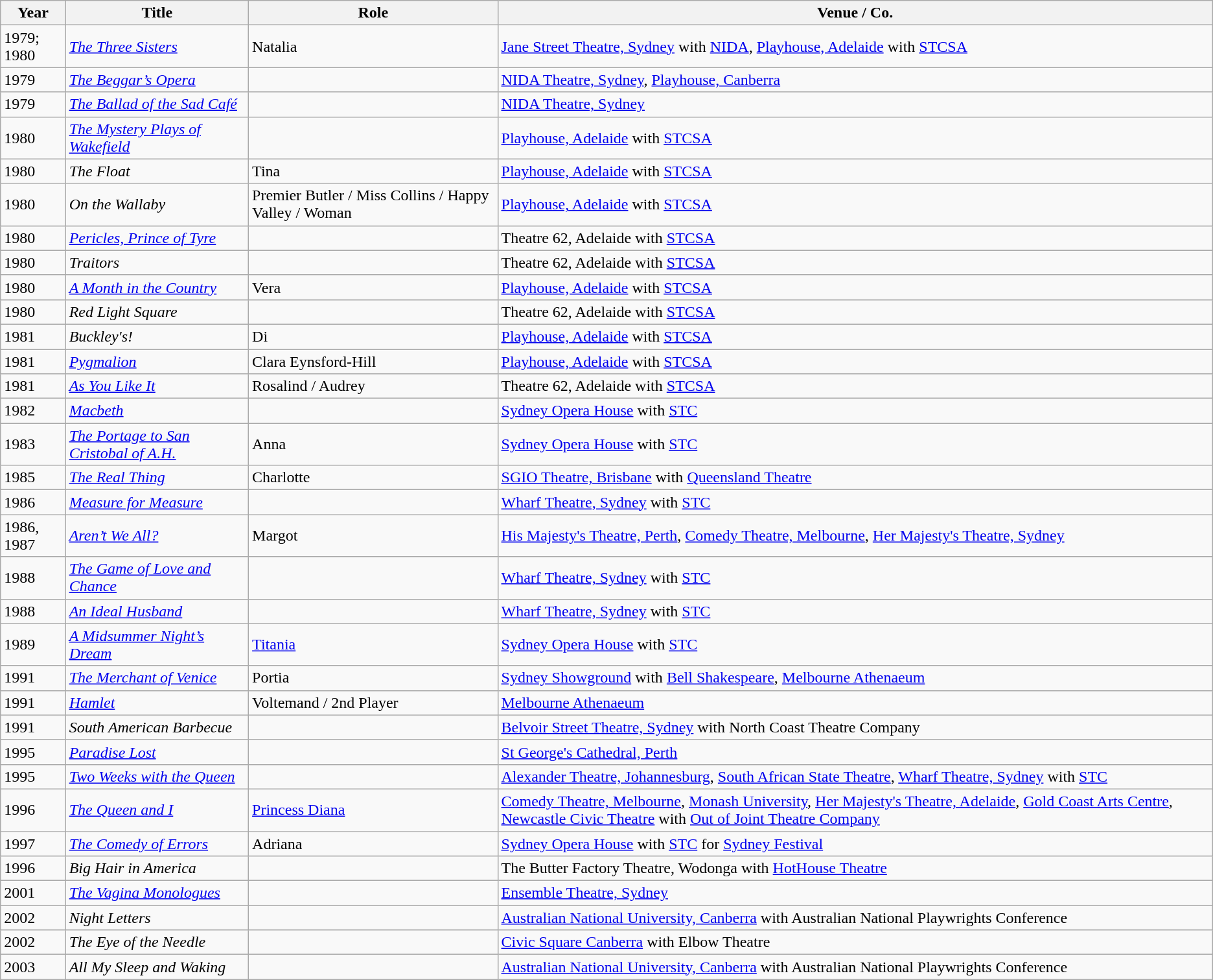<table class=wikitable>
<tr>
<th>Year</th>
<th>Title</th>
<th>Role</th>
<th>Venue / Co.</th>
</tr>
<tr>
<td>1979; 1980</td>
<td><em><a href='#'>The Three Sisters</a></em></td>
<td>Natalia</td>
<td><a href='#'>Jane Street Theatre, Sydney</a> with <a href='#'>NIDA</a>, <a href='#'>Playhouse, Adelaide</a> with <a href='#'>STCSA</a></td>
</tr>
<tr>
<td>1979</td>
<td><em><a href='#'>The Beggar’s Opera</a></em></td>
<td></td>
<td><a href='#'>NIDA Theatre, Sydney</a>, <a href='#'>Playhouse, Canberra</a></td>
</tr>
<tr>
<td>1979</td>
<td><em><a href='#'>The Ballad of the Sad Café</a></em></td>
<td></td>
<td><a href='#'>NIDA Theatre, Sydney</a></td>
</tr>
<tr>
<td>1980</td>
<td><em><a href='#'>The Mystery Plays of Wakefield</a></em></td>
<td></td>
<td><a href='#'>Playhouse, Adelaide</a> with <a href='#'>STCSA</a></td>
</tr>
<tr>
<td>1980</td>
<td><em>The Float</em></td>
<td>Tina</td>
<td><a href='#'>Playhouse, Adelaide</a> with <a href='#'>STCSA</a></td>
</tr>
<tr>
<td>1980</td>
<td><em>On the Wallaby</em></td>
<td>Premier Butler / Miss Collins / Happy Valley / Woman</td>
<td><a href='#'>Playhouse, Adelaide</a> with <a href='#'>STCSA</a></td>
</tr>
<tr>
<td>1980</td>
<td><em><a href='#'>Pericles, Prince of Tyre</a></em></td>
<td></td>
<td>Theatre 62, Adelaide with <a href='#'>STCSA</a></td>
</tr>
<tr>
<td>1980</td>
<td><em>Traitors</em></td>
<td></td>
<td>Theatre 62, Adelaide with <a href='#'>STCSA</a></td>
</tr>
<tr>
<td>1980</td>
<td><em><a href='#'>A Month in the Country</a></em></td>
<td>Vera</td>
<td><a href='#'>Playhouse, Adelaide</a> with <a href='#'>STCSA</a></td>
</tr>
<tr>
<td>1980</td>
<td><em>Red Light Square</em></td>
<td></td>
<td>Theatre 62, Adelaide with <a href='#'>STCSA</a></td>
</tr>
<tr>
<td>1981</td>
<td><em>Buckley's!</em></td>
<td>Di</td>
<td><a href='#'>Playhouse, Adelaide</a> with <a href='#'>STCSA</a></td>
</tr>
<tr>
<td>1981</td>
<td><em><a href='#'>Pygmalion</a></em></td>
<td>Clara Eynsford-Hill</td>
<td><a href='#'>Playhouse, Adelaide</a> with <a href='#'>STCSA</a></td>
</tr>
<tr>
<td>1981</td>
<td><em><a href='#'>As You Like It</a></em></td>
<td>Rosalind / Audrey</td>
<td>Theatre 62, Adelaide with <a href='#'>STCSA</a></td>
</tr>
<tr>
<td>1982</td>
<td><em><a href='#'>Macbeth</a></em></td>
<td></td>
<td><a href='#'>Sydney Opera House</a> with <a href='#'>STC</a></td>
</tr>
<tr>
<td>1983</td>
<td><em><a href='#'>The Portage to San Cristobal of A.H.</a></em></td>
<td>Anna</td>
<td><a href='#'>Sydney Opera House</a> with <a href='#'>STC</a></td>
</tr>
<tr>
<td>1985</td>
<td><em><a href='#'>The Real Thing</a></em></td>
<td>Charlotte</td>
<td><a href='#'>SGIO Theatre, Brisbane</a> with <a href='#'>Queensland Theatre</a></td>
</tr>
<tr>
<td>1986</td>
<td><em><a href='#'>Measure for Measure</a></em></td>
<td></td>
<td><a href='#'>Wharf Theatre, Sydney</a> with <a href='#'>STC</a></td>
</tr>
<tr>
<td>1986, 1987</td>
<td><em><a href='#'>Aren’t We All?</a></em></td>
<td>Margot</td>
<td><a href='#'>His Majesty's Theatre, Perth</a>, <a href='#'>Comedy Theatre, Melbourne</a>, <a href='#'>Her Majesty's Theatre, Sydney</a></td>
</tr>
<tr>
<td>1988</td>
<td><em><a href='#'>The Game of Love and Chance</a></em></td>
<td></td>
<td><a href='#'>Wharf Theatre, Sydney</a> with <a href='#'>STC</a></td>
</tr>
<tr>
<td>1988</td>
<td><em><a href='#'>An Ideal Husband</a></em></td>
<td></td>
<td><a href='#'>Wharf Theatre, Sydney</a> with <a href='#'>STC</a></td>
</tr>
<tr>
<td>1989</td>
<td><em><a href='#'>A Midsummer Night’s Dream</a></em></td>
<td><a href='#'>Titania</a></td>
<td><a href='#'>Sydney Opera House</a> with <a href='#'>STC</a></td>
</tr>
<tr>
<td>1991</td>
<td><em><a href='#'>The Merchant of Venice</a></em></td>
<td>Portia</td>
<td><a href='#'>Sydney Showground</a> with <a href='#'>Bell Shakespeare</a>, <a href='#'>Melbourne Athenaeum</a></td>
</tr>
<tr>
<td>1991</td>
<td><em><a href='#'>Hamlet</a></em></td>
<td>Voltemand / 2nd Player</td>
<td><a href='#'>Melbourne Athenaeum</a></td>
</tr>
<tr>
<td>1991</td>
<td><em>South American Barbecue</em></td>
<td></td>
<td><a href='#'>Belvoir Street Theatre, Sydney</a> with North Coast Theatre Company</td>
</tr>
<tr>
<td>1995</td>
<td><em><a href='#'>Paradise Lost</a></em></td>
<td></td>
<td><a href='#'>St George's Cathedral, Perth</a></td>
</tr>
<tr>
<td>1995</td>
<td><em><a href='#'>Two Weeks with the Queen</a></em></td>
<td></td>
<td><a href='#'>Alexander Theatre, Johannesburg</a>, <a href='#'>South African State Theatre</a>, <a href='#'>Wharf Theatre, Sydney</a> with <a href='#'>STC</a></td>
</tr>
<tr>
<td>1996</td>
<td><em><a href='#'>The Queen and I</a></em></td>
<td><a href='#'>Princess Diana</a></td>
<td><a href='#'>Comedy Theatre, Melbourne</a>, <a href='#'>Monash University</a>, <a href='#'>Her Majesty's Theatre, Adelaide</a>, <a href='#'>Gold Coast Arts Centre</a>, <a href='#'>Newcastle Civic Theatre</a> with <a href='#'>Out of Joint Theatre Company</a></td>
</tr>
<tr>
<td>1997</td>
<td><em><a href='#'>The Comedy of Errors</a></em></td>
<td>Adriana</td>
<td><a href='#'>Sydney Opera House</a> with <a href='#'>STC</a> for <a href='#'>Sydney Festival</a></td>
</tr>
<tr>
<td>1996</td>
<td><em>Big Hair in America</em></td>
<td></td>
<td>The Butter Factory Theatre, Wodonga with <a href='#'>HotHouse Theatre</a></td>
</tr>
<tr>
<td>2001</td>
<td><em><a href='#'>The Vagina Monologues</a></em></td>
<td></td>
<td><a href='#'>Ensemble Theatre, Sydney</a></td>
</tr>
<tr>
<td>2002</td>
<td><em>Night Letters</em></td>
<td></td>
<td><a href='#'>Australian National University, Canberra</a> with Australian National Playwrights Conference</td>
</tr>
<tr>
<td>2002</td>
<td><em>The Eye of the Needle</em></td>
<td></td>
<td><a href='#'>Civic Square Canberra</a> with Elbow Theatre</td>
</tr>
<tr>
<td>2003</td>
<td><em>All My Sleep and Waking</em></td>
<td></td>
<td><a href='#'>Australian National University, Canberra</a> with Australian National Playwrights Conference</td>
</tr>
</table>
